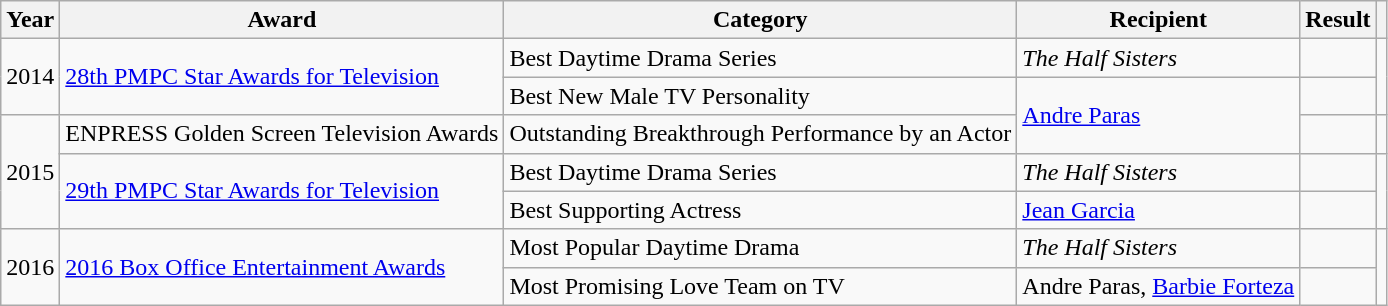<table class="wikitable">
<tr>
<th>Year</th>
<th>Award</th>
<th>Category</th>
<th>Recipient</th>
<th>Result</th>
<th></th>
</tr>
<tr>
<td rowspan=2>2014</td>
<td rowspan=2><a href='#'>28th PMPC Star Awards for Television</a></td>
<td>Best Daytime Drama Series</td>
<td><em>The Half Sisters</em></td>
<td></td>
<td rowspan=2></td>
</tr>
<tr>
<td>Best New Male TV Personality</td>
<td rowspan=2><a href='#'>Andre Paras</a></td>
<td></td>
</tr>
<tr>
<td rowspan=3>2015</td>
<td>ENPRESS Golden Screen Television Awards</td>
<td>Outstanding Breakthrough Performance by an Actor</td>
<td></td>
<td></td>
</tr>
<tr>
<td rowspan=2><a href='#'>29th PMPC Star Awards for Television</a></td>
<td>Best Daytime Drama Series</td>
<td><em>The Half Sisters</em></td>
<td></td>
<td rowspan=2></td>
</tr>
<tr>
<td>Best Supporting Actress</td>
<td><a href='#'>Jean Garcia</a></td>
<td></td>
</tr>
<tr>
<td rowspan=2>2016</td>
<td rowspan=2><a href='#'>2016 Box Office Entertainment Awards</a></td>
<td>Most Popular Daytime Drama</td>
<td><em>The Half Sisters</em></td>
<td></td>
<td rowspan=2></td>
</tr>
<tr>
<td>Most Promising Love Team on TV</td>
<td>Andre Paras, <a href='#'>Barbie Forteza</a></td>
<td></td>
</tr>
</table>
